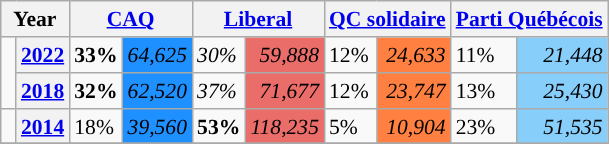<table class="wikitable" style="float:right; width:400; font-size:90%; margin-left:1em;">
<tr>
<th colspan="2" scope="col">Year</th>
<th colspan="2" scope="col"><a href='#'>CAQ</a></th>
<th colspan="2" scope="col"><a href='#'>Liberal</a></th>
<th colspan="2" scope="col"><a href='#'>QC solidaire</a></th>
<th colspan="2" scope="col"><a href='#'>Parti Québécois</a></th>
</tr>
<tr>
<td rowspan="2" style="width: 0.25em; background-color: "></td>
<th><a href='#'>2022</a></th>
<td><strong>33%</strong></td>
<td style="text-align:right; background:#1E90FF;"><em>64,625</em></td>
<td><em>30%</em></td>
<td style="text-align:right; background:#EA6D6A;"><em>59,888</em></td>
<td>12%</td>
<td style="text-align:right; background:#FF8040;"><em>24,633</em></td>
<td>11%</td>
<td style="text-align:right; background:#87CEFA;"><em>21,448</em></td>
</tr>
<tr>
<th><a href='#'>2018</a></th>
<td><strong>32%</strong></td>
<td style="text-align:right; background:#1E90FF;"><em>62,520</em></td>
<td><em>37%</em></td>
<td style="text-align:right; background:#EA6D6A;"><em>71,677</em></td>
<td>12%</td>
<td style="text-align:right; background:#FF8040;"><em>23,747</em></td>
<td>13%</td>
<td style="text-align:right; background:#87CEFA;"><em>25,430</em></td>
</tr>
<tr>
<td rowspan="1" style="width: 0.25em; background-color: "></td>
<th><a href='#'>2014</a></th>
<td>18%</td>
<td style="text-align:right; background:#1E90FF;"><em>39,560</em></td>
<td><strong>53%</strong></td>
<td style="text-align:right; background:#EA6D6A;"><em>118,235</em></td>
<td>5%</td>
<td style="text-align:right; background:#FF8040;"><em>10,904</em></td>
<td>23%</td>
<td style="text-align:right; background:#87CEFA;"><em>51,535</em></td>
</tr>
<tr>
</tr>
</table>
